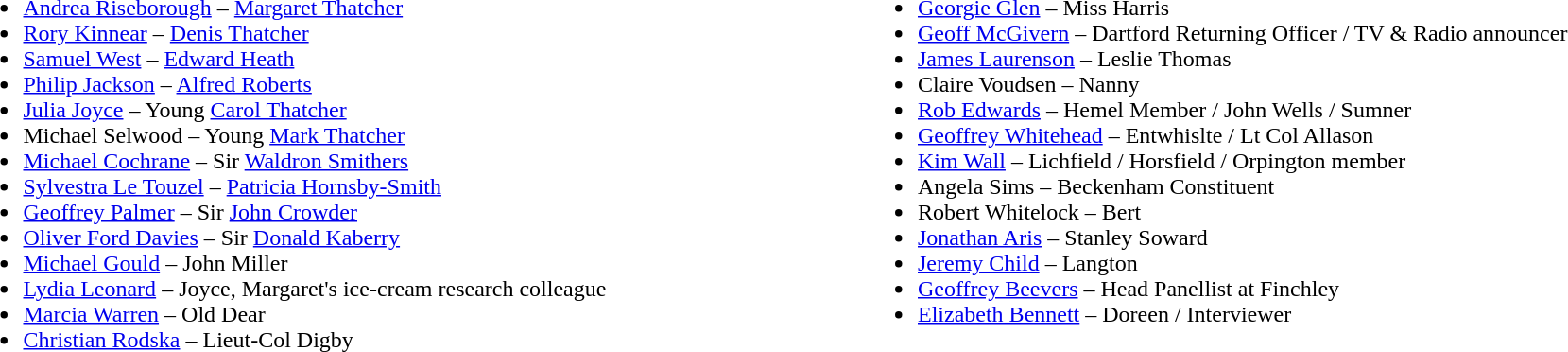<table width="100%" |>
<tr>
<td valign="top" width=50%><br><ul><li><a href='#'>Andrea Riseborough</a> – <a href='#'>Margaret Thatcher</a></li><li><a href='#'>Rory Kinnear</a> – <a href='#'>Denis Thatcher</a></li><li><a href='#'>Samuel West</a> – <a href='#'>Edward Heath</a></li><li><a href='#'>Philip Jackson</a> – <a href='#'>Alfred Roberts</a></li><li><a href='#'>Julia Joyce</a> – Young <a href='#'>Carol Thatcher</a></li><li>Michael Selwood – Young <a href='#'>Mark Thatcher</a></li><li><a href='#'>Michael Cochrane</a> – Sir <a href='#'>Waldron Smithers</a></li><li><a href='#'>Sylvestra Le Touzel</a> – <a href='#'>Patricia Hornsby-Smith</a></li><li><a href='#'>Geoffrey Palmer</a> – Sir <a href='#'>John Crowder</a></li><li><a href='#'>Oliver Ford Davies</a> – Sir <a href='#'>Donald Kaberry</a></li><li><a href='#'>Michael Gould</a> – John Miller</li><li><a href='#'>Lydia Leonard</a> – Joyce, Margaret's ice-cream research colleague</li><li><a href='#'>Marcia Warren</a> – Old Dear</li><li><a href='#'>Christian Rodska</a> – Lieut-Col Digby</li></ul></td>
<td valign="top" width=50%><br><ul><li><a href='#'>Georgie Glen</a> – Miss Harris</li><li><a href='#'>Geoff McGivern</a> – Dartford Returning Officer / TV & Radio announcer</li><li><a href='#'>James Laurenson</a> – Leslie Thomas</li><li>Claire Voudsen – Nanny</li><li><a href='#'>Rob Edwards</a> – Hemel Member / John Wells / Sumner</li><li><a href='#'>Geoffrey Whitehead</a> – Entwhislte / Lt Col Allason</li><li><a href='#'>Kim Wall</a> – Lichfield / Horsfield / Orpington member</li><li>Angela Sims – Beckenham Constituent</li><li>Robert Whitelock – Bert</li><li><a href='#'>Jonathan Aris</a> – Stanley Soward</li><li><a href='#'>Jeremy Child</a> – Langton</li><li><a href='#'>Geoffrey Beevers</a> – Head Panellist at Finchley</li><li><a href='#'>Elizabeth Bennett</a> – Doreen / Interviewer</li></ul></td>
</tr>
</table>
